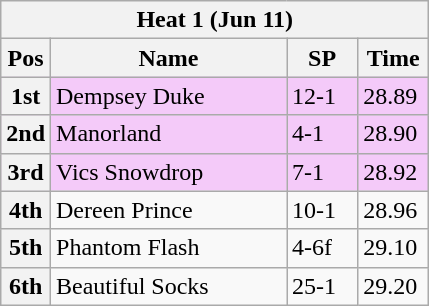<table class="wikitable">
<tr>
<th colspan="6">Heat 1 (Jun 11)</th>
</tr>
<tr>
<th width=20>Pos</th>
<th width=150>Name</th>
<th width=40>SP</th>
<th width=40>Time</th>
</tr>
<tr style="background: #f4caf9;">
<th>1st</th>
<td>Dempsey Duke</td>
<td>12-1</td>
<td>28.89</td>
</tr>
<tr style="background: #f4caf9;">
<th>2nd</th>
<td>Manorland</td>
<td>4-1</td>
<td>28.90</td>
</tr>
<tr style="background: #f4caf9;">
<th>3rd</th>
<td>Vics Snowdrop</td>
<td>7-1</td>
<td>28.92</td>
</tr>
<tr>
<th>4th</th>
<td>Dereen Prince</td>
<td>10-1</td>
<td>28.96</td>
</tr>
<tr>
<th>5th</th>
<td>Phantom Flash</td>
<td>4-6f</td>
<td>29.10</td>
</tr>
<tr>
<th>6th</th>
<td>Beautiful Socks</td>
<td>25-1</td>
<td>29.20</td>
</tr>
</table>
